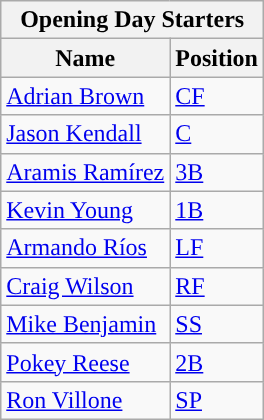<table class="wikitable" style="text-align:left">
<tr>
<th colspan="2">Opening Day Starters</th>
</tr>
<tr>
<th>Name</th>
<th>Position</th>
</tr>
<tr>
<td><a href='#'>Adrian Brown</a></td>
<td><a href='#'>CF</a></td>
</tr>
<tr>
<td><a href='#'>Jason Kendall</a></td>
<td><a href='#'>C</a></td>
</tr>
<tr>
<td><a href='#'>Aramis Ramírez</a></td>
<td><a href='#'>3B</a></td>
</tr>
<tr>
<td><a href='#'>Kevin Young</a></td>
<td><a href='#'>1B</a></td>
</tr>
<tr>
<td><a href='#'>Armando Ríos</a></td>
<td><a href='#'>LF</a></td>
</tr>
<tr>
<td><a href='#'>Craig Wilson</a></td>
<td><a href='#'>RF</a></td>
</tr>
<tr>
<td><a href='#'>Mike Benjamin</a></td>
<td><a href='#'>SS</a></td>
</tr>
<tr>
<td><a href='#'>Pokey Reese</a></td>
<td><a href='#'>2B</a></td>
</tr>
<tr>
<td><a href='#'>Ron Villone</a></td>
<td><a href='#'>SP</a></td>
</tr>
</table>
